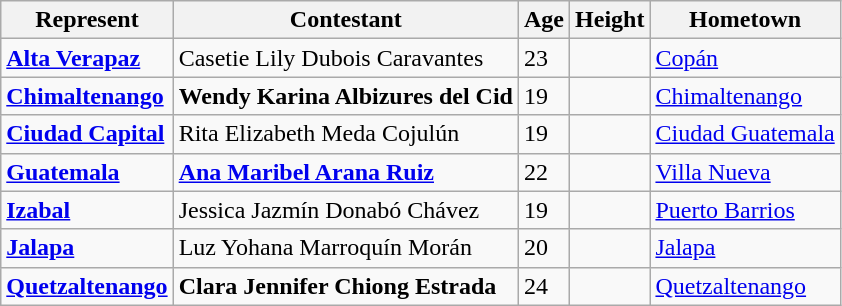<table class="sortable wikitable">
<tr>
<th>Represent</th>
<th>Contestant</th>
<th>Age</th>
<th>Height</th>
<th>Hometown</th>
</tr>
<tr>
<td> <strong><a href='#'>Alta Verapaz</a></strong></td>
<td>Casetie Lily Dubois Caravantes</td>
<td>23</td>
<td></td>
<td><a href='#'>Copán</a></td>
</tr>
<tr>
<td> <strong><a href='#'>Chimaltenango</a></strong></td>
<td><strong>Wendy Karina Albizures del Cid</strong></td>
<td>19</td>
<td></td>
<td><a href='#'>Chimaltenango</a></td>
</tr>
<tr>
<td> <strong><a href='#'>Ciudad Capital</a></strong></td>
<td>Rita Elizabeth Meda Cojulún</td>
<td>19</td>
<td></td>
<td><a href='#'>Ciudad Guatemala</a></td>
</tr>
<tr>
<td> <strong><a href='#'>Guatemala</a></strong></td>
<td><strong><a href='#'>Ana Maribel Arana Ruiz</a></strong></td>
<td>22</td>
<td></td>
<td><a href='#'>Villa Nueva</a></td>
</tr>
<tr>
<td> <strong><a href='#'>Izabal</a></strong></td>
<td>Jessica Jazmín Donabó Chávez</td>
<td>19</td>
<td></td>
<td><a href='#'>Puerto Barrios</a></td>
</tr>
<tr>
<td> <strong><a href='#'>Jalapa</a></strong></td>
<td>Luz Yohana Marroquín Morán</td>
<td>20</td>
<td></td>
<td><a href='#'>Jalapa</a></td>
</tr>
<tr>
<td> <strong><a href='#'>Quetzaltenango</a></strong></td>
<td><strong>Clara Jennifer Chiong Estrada</strong></td>
<td>24</td>
<td></td>
<td><a href='#'>Quetzaltenango</a></td>
</tr>
</table>
